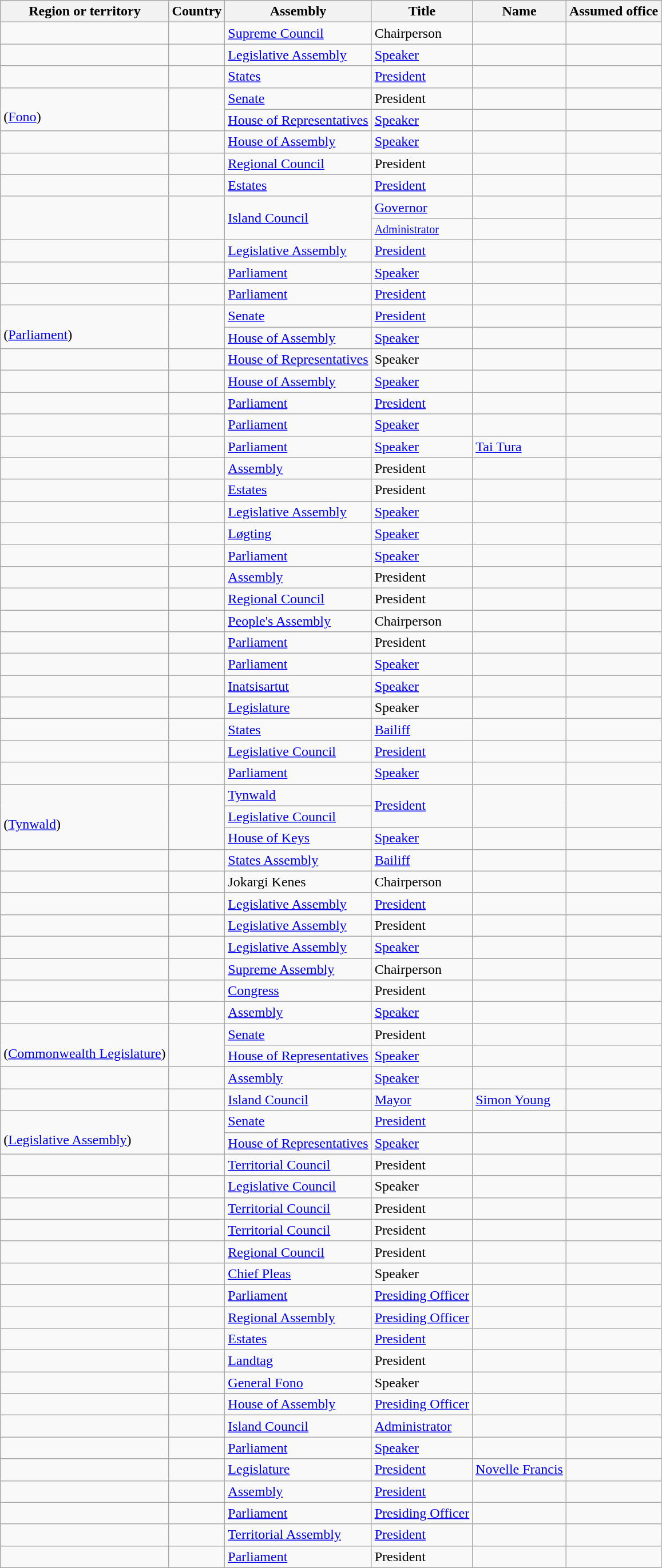<table class="sortable wikitable">
<tr>
<th>Region or territory</th>
<th>Country</th>
<th>Assembly</th>
<th>Title</th>
<th>Name</th>
<th>Assumed office</th>
</tr>
<tr>
<td></td>
<td></td>
<td><a href='#'>Supreme Council</a></td>
<td>Chairperson</td>
<td></td>
<td></td>
</tr>
<tr>
<td></td>
<td></td>
<td><a href='#'>Legislative Assembly</a></td>
<td><a href='#'>Speaker</a></td>
<td></td>
<td></td>
</tr>
<tr>
<td></td>
<td></td>
<td><a href='#'>States</a></td>
<td><a href='#'>President</a></td>
<td></td>
<td></td>
</tr>
<tr>
<td rowspan="2"><br>(<a href='#'>Fono</a>)</td>
<td rowspan="2"></td>
<td><a href='#'>Senate</a></td>
<td>President</td>
<td></td>
<td></td>
</tr>
<tr>
<td><a href='#'>House of Representatives</a></td>
<td><a href='#'>Speaker</a></td>
<td></td>
<td></td>
</tr>
<tr>
<td></td>
<td></td>
<td><a href='#'>House of Assembly</a></td>
<td><a href='#'>Speaker</a></td>
<td></td>
<td></td>
</tr>
<tr>
<td></td>
<td></td>
<td><a href='#'>Regional Council</a></td>
<td>President</td>
<td></td>
<td></td>
</tr>
<tr>
<td></td>
<td></td>
<td><a href='#'>Estates</a></td>
<td><a href='#'>President</a></td>
<td></td>
<td></td>
</tr>
<tr>
<td rowspan="2"></td>
<td rowspan="2"></td>
<td rowspan="2"><a href='#'>Island Council</a></td>
<td><a href='#'>Governor</a></td>
<td></td>
<td></td>
</tr>
<tr>
<td><small><a href='#'>Administrator</a></small></td>
<td></td>
<td></td>
</tr>
<tr>
<td></td>
<td></td>
<td><a href='#'>Legislative Assembly</a></td>
<td><a href='#'>President</a></td>
<td></td>
<td></td>
</tr>
<tr>
<td></td>
<td></td>
<td><a href='#'>Parliament</a></td>
<td><a href='#'>Speaker</a></td>
<td></td>
<td></td>
</tr>
<tr>
<td></td>
<td></td>
<td><a href='#'>Parliament</a></td>
<td><a href='#'>President</a></td>
<td></td>
<td></td>
</tr>
<tr>
<td rowspan="2"><br>(<a href='#'>Parliament</a>)</td>
<td rowspan="2"></td>
<td><a href='#'>Senate</a></td>
<td><a href='#'>President</a></td>
<td></td>
<td></td>
</tr>
<tr>
<td><a href='#'>House of Assembly</a></td>
<td><a href='#'>Speaker</a></td>
<td></td>
<td></td>
</tr>
<tr>
<td></td>
<td></td>
<td><a href='#'>House of Representatives</a></td>
<td>Speaker</td>
<td></td>
<td></td>
</tr>
<tr>
<td></td>
<td></td>
<td><a href='#'>House of Assembly</a></td>
<td><a href='#'>Speaker</a></td>
<td></td>
<td></td>
</tr>
<tr>
<td></td>
<td></td>
<td><a href='#'>Parliament</a></td>
<td><a href='#'>President</a></td>
<td></td>
<td></td>
</tr>
<tr>
<td></td>
<td></td>
<td><a href='#'>Parliament</a></td>
<td><a href='#'>Speaker</a></td>
<td></td>
<td></td>
</tr>
<tr>
<td></td>
<td></td>
<td><a href='#'>Parliament</a></td>
<td><a href='#'>Speaker</a></td>
<td><a href='#'>Tai Tura</a></td>
<td></td>
</tr>
<tr>
<td></td>
<td></td>
<td><a href='#'>Assembly</a></td>
<td>President</td>
<td></td>
<td></td>
</tr>
<tr>
<td></td>
<td></td>
<td><a href='#'>Estates</a></td>
<td>President</td>
<td></td>
<td></td>
</tr>
<tr>
<td></td>
<td></td>
<td><a href='#'>Legislative Assembly</a></td>
<td><a href='#'>Speaker</a></td>
<td></td>
<td></td>
</tr>
<tr>
<td></td>
<td></td>
<td><a href='#'>Løgting</a></td>
<td><a href='#'>Speaker</a></td>
<td></td>
<td></td>
</tr>
<tr>
<td></td>
<td></td>
<td><a href='#'>Parliament</a></td>
<td><a href='#'>Speaker</a></td>
<td></td>
<td></td>
</tr>
<tr>
<td></td>
<td></td>
<td><a href='#'>Assembly</a></td>
<td>President</td>
<td></td>
<td></td>
</tr>
<tr>
<td></td>
<td></td>
<td><a href='#'>Regional Council</a></td>
<td>President</td>
<td></td>
<td></td>
</tr>
<tr>
<td></td>
<td></td>
<td><a href='#'>People's Assembly</a></td>
<td>Chairperson</td>
<td></td>
<td></td>
</tr>
<tr>
<td></td>
<td></td>
<td><a href='#'>Parliament</a></td>
<td>President</td>
<td></td>
<td></td>
</tr>
<tr>
<td></td>
<td></td>
<td><a href='#'>Parliament</a></td>
<td><a href='#'>Speaker</a></td>
<td></td>
<td></td>
</tr>
<tr>
<td></td>
<td></td>
<td><a href='#'>Inatsisartut</a></td>
<td><a href='#'>Speaker</a></td>
<td></td>
<td></td>
</tr>
<tr>
<td></td>
<td></td>
<td><a href='#'>Legislature</a></td>
<td>Speaker</td>
<td></td>
<td></td>
</tr>
<tr>
<td></td>
<td></td>
<td><a href='#'>States</a></td>
<td><a href='#'>Bailiff</a></td>
<td></td>
<td></td>
</tr>
<tr>
<td></td>
<td></td>
<td><a href='#'>Legislative Council</a></td>
<td><a href='#'>President</a></td>
<td></td>
<td></td>
</tr>
<tr>
<td></td>
<td></td>
<td><a href='#'>Parliament</a></td>
<td><a href='#'>Speaker</a></td>
<td></td>
<td></td>
</tr>
<tr>
<td rowspan="3"><br>(<a href='#'>Tynwald</a>)</td>
<td rowspan="3"></td>
<td><a href='#'>Tynwald</a></td>
<td rowspan="2"><a href='#'>President</a></td>
<td rowspan="2"></td>
<td rowspan="2"></td>
</tr>
<tr>
<td><a href='#'>Legislative Council</a></td>
</tr>
<tr>
<td><a href='#'>House of Keys</a></td>
<td><a href='#'>Speaker</a></td>
<td></td>
<td></td>
</tr>
<tr>
<td></td>
<td></td>
<td><a href='#'>States Assembly</a></td>
<td><a href='#'>Bailiff</a></td>
<td></td>
<td></td>
</tr>
<tr>
<td></td>
<td></td>
<td>Jokargi Kenes</td>
<td>Chairperson</td>
<td></td>
<td></td>
</tr>
<tr>
<td></td>
<td></td>
<td><a href='#'>Legislative Assembly</a></td>
<td><a href='#'>President</a></td>
<td></td>
<td></td>
</tr>
<tr>
<td></td>
<td></td>
<td><a href='#'>Legislative Assembly</a></td>
<td>President</td>
<td></td>
<td></td>
</tr>
<tr>
<td></td>
<td></td>
<td><a href='#'>Legislative Assembly</a></td>
<td><a href='#'>Speaker</a></td>
<td></td>
<td></td>
</tr>
<tr>
<td></td>
<td></td>
<td><a href='#'>Supreme Assembly</a></td>
<td>Chairperson</td>
<td></td>
<td></td>
</tr>
<tr>
<td></td>
<td></td>
<td><a href='#'>Congress</a></td>
<td>President</td>
<td></td>
<td></td>
</tr>
<tr>
<td></td>
<td></td>
<td><a href='#'>Assembly</a></td>
<td><a href='#'>Speaker</a></td>
<td></td>
<td></td>
</tr>
<tr>
<td rowspan="2"><br>(<a href='#'>Commonwealth Legislature</a>)</td>
<td rowspan="2"></td>
<td><a href='#'>Senate</a></td>
<td>President</td>
<td></td>
<td></td>
</tr>
<tr>
<td><a href='#'>House of Representatives</a></td>
<td><a href='#'>Speaker</a></td>
<td></td>
<td></td>
</tr>
<tr>
<td></td>
<td></td>
<td><a href='#'>Assembly</a></td>
<td><a href='#'>Speaker</a></td>
<td></td>
<td></td>
</tr>
<tr>
<td></td>
<td></td>
<td><a href='#'>Island Council</a></td>
<td><a href='#'>Mayor</a></td>
<td><a href='#'>Simon Young</a></td>
<td></td>
</tr>
<tr>
<td rowspan="2"><br>(<a href='#'>Legislative Assembly</a>)</td>
<td rowspan="2"></td>
<td><a href='#'>Senate</a></td>
<td><a href='#'>President</a></td>
<td></td>
<td></td>
</tr>
<tr>
<td><a href='#'>House of Representatives</a></td>
<td><a href='#'>Speaker</a></td>
<td></td>
<td></td>
</tr>
<tr>
<td></td>
<td></td>
<td><a href='#'>Territorial Council</a></td>
<td>President</td>
<td></td>
<td></td>
</tr>
<tr>
<td></td>
<td></td>
<td><a href='#'>Legislative Council</a></td>
<td>Speaker</td>
<td></td>
<td></td>
</tr>
<tr>
<td></td>
<td></td>
<td><a href='#'>Territorial Council</a></td>
<td>President</td>
<td></td>
<td></td>
</tr>
<tr>
<td></td>
<td></td>
<td><a href='#'>Territorial Council</a></td>
<td>President</td>
<td></td>
<td></td>
</tr>
<tr>
<td></td>
<td></td>
<td><a href='#'>Regional Council</a></td>
<td>President</td>
<td></td>
<td></td>
</tr>
<tr>
<td></td>
<td></td>
<td><a href='#'>Chief Pleas</a></td>
<td>Speaker</td>
<td></td>
<td></td>
</tr>
<tr>
<td></td>
<td></td>
<td><a href='#'>Parliament</a></td>
<td><a href='#'>Presiding Officer</a></td>
<td></td>
<td></td>
</tr>
<tr>
<td></td>
<td></td>
<td><a href='#'>Regional Assembly</a></td>
<td><a href='#'>Presiding Officer</a></td>
<td></td>
<td></td>
</tr>
<tr>
<td></td>
<td></td>
<td><a href='#'>Estates</a></td>
<td><a href='#'>President</a></td>
<td></td>
<td></td>
</tr>
<tr>
<td></td>
<td></td>
<td><a href='#'>Landtag</a></td>
<td>President</td>
<td></td>
<td></td>
</tr>
<tr>
<td></td>
<td></td>
<td><a href='#'>General Fono</a></td>
<td>Speaker</td>
<td></td>
<td></td>
</tr>
<tr>
<td></td>
<td></td>
<td><a href='#'>House of Assembly</a></td>
<td><a href='#'>Presiding Officer</a></td>
<td></td>
<td></td>
</tr>
<tr>
<td></td>
<td></td>
<td><a href='#'>Island Council</a></td>
<td><a href='#'>Administrator</a></td>
<td></td>
<td></td>
</tr>
<tr>
<td></td>
<td></td>
<td><a href='#'>Parliament</a></td>
<td><a href='#'>Speaker</a></td>
<td></td>
<td></td>
</tr>
<tr>
<td></td>
<td></td>
<td><a href='#'>Legislature</a></td>
<td><a href='#'>President</a></td>
<td><a href='#'>Novelle Francis</a></td>
<td></td>
</tr>
<tr>
<td></td>
<td></td>
<td><a href='#'>Assembly</a></td>
<td><a href='#'>President</a></td>
<td></td>
<td></td>
</tr>
<tr>
<td></td>
<td></td>
<td><a href='#'>Parliament</a></td>
<td><a href='#'>Presiding Officer</a></td>
<td></td>
<td></td>
</tr>
<tr>
<td></td>
<td></td>
<td><a href='#'>Territorial Assembly</a></td>
<td><a href='#'>President</a></td>
<td></td>
<td></td>
</tr>
<tr>
<td></td>
<td></td>
<td><a href='#'>Parliament</a></td>
<td>President</td>
<td></td>
<td></td>
</tr>
</table>
